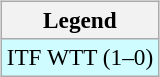<table>
<tr valign=top>
<td><br><table class=wikitable style=font-size:97%>
<tr>
<th>Legend</th>
</tr>
<tr bgcolor=cffcff>
<td>ITF WTT (1–0)</td>
</tr>
</table>
</td>
<td></td>
</tr>
</table>
